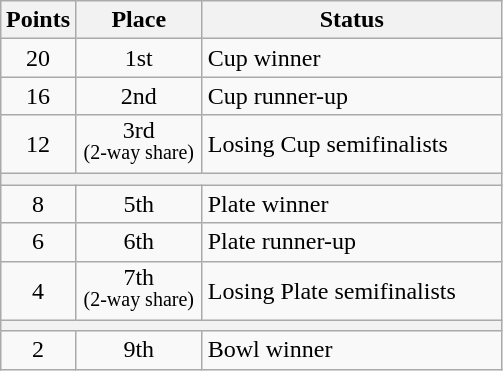<table class = "wikitable" style="text-align:center; margin:0;">
<tr>
<th style="padding:3px;">Points</th>
<th style="padding:3px;">Place</th>
<th style="width:12em;">Status</th>
</tr>
<tr>
<td>20</td>
<td>1st</td>
<td align=left>Cup winner</td>
</tr>
<tr>
<td>16</td>
<td>2nd</td>
<td align=left>Cup runner-up</td>
</tr>
<tr>
<td>12</td>
<td style="line-height:1; padding:2px 5px 0;">3rd<br><sup>(2-way share)</sup></td>
<td style="text-align:left;padding-right:2px;">Losing Cup semifinalists</td>
</tr>
<tr>
<th colspan=3></th>
</tr>
<tr>
<td>8</td>
<td>5th</td>
<td align=left>Plate winner</td>
</tr>
<tr>
<td>6</td>
<td>6th</td>
<td align=left>Plate runner-up</td>
</tr>
<tr>
<td>4</td>
<td style="line-height:1; padding:2px 5px 0;">7th<br><sup>(2-way share)</sup></td>
<td style="text-align:left;padding-right:2px;">Losing Plate semifinalists</td>
</tr>
<tr>
<th colspan=3></th>
</tr>
<tr>
<td>2</td>
<td>9th</td>
<td align=left>Bowl winner</td>
</tr>
</table>
